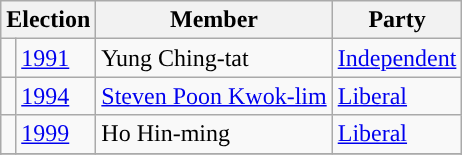<table class="wikitable">
<tr>
<th colspan="2">Election</th>
<th>Member</th>
<th>Party</th>
</tr>
<tr>
<td style="background-color: "></td>
<td><a href='#'>1991</a></td>
<td>Yung Ching-tat</td>
<td><a href='#'>Independent</a></td>
</tr>
<tr>
<td style="background-color: "></td>
<td><a href='#'>1994</a></td>
<td><a href='#'>Steven Poon Kwok-lim</a></td>
<td><a href='#'>Liberal</a></td>
</tr>
<tr>
<td style="background-color: "></td>
<td><a href='#'>1999</a></td>
<td>Ho Hin-ming</td>
<td><a href='#'>Liberal</a></td>
</tr>
<tr>
</tr>
<tr>
</tr>
</table>
